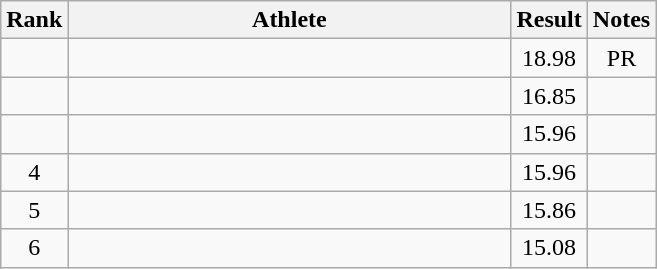<table class="wikitable" style="text-align:center">
<tr>
<th>Rank</th>
<th Style="width:18em">Athlete</th>
<th>Result</th>
<th>Notes</th>
</tr>
<tr>
<td></td>
<td style="text-align:left"></td>
<td>18.98</td>
<td>PR</td>
</tr>
<tr>
<td></td>
<td style="text-align:left"></td>
<td>16.85</td>
<td></td>
</tr>
<tr>
<td></td>
<td style="text-align:left"></td>
<td>15.96</td>
<td></td>
</tr>
<tr>
<td>4</td>
<td style="text-align:left"></td>
<td>15.96</td>
<td></td>
</tr>
<tr>
<td>5</td>
<td style="text-align:left"></td>
<td>15.86</td>
<td></td>
</tr>
<tr>
<td>6</td>
<td style="text-align:left"></td>
<td>15.08</td>
<td></td>
</tr>
</table>
